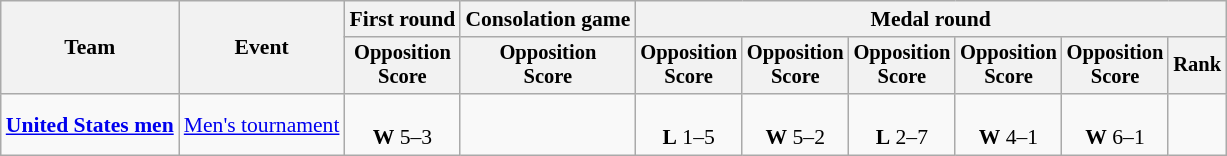<table class=wikitable style=font-size:90%;text-align:center>
<tr>
<th rowspan=2>Team</th>
<th rowspan=2>Event</th>
<th>First round</th>
<th>Consolation game</th>
<th colspan=6>Medal round</th>
</tr>
<tr style=font-size:95%>
<th>Opposition<br>Score</th>
<th>Opposition<br>Score</th>
<th>Opposition<br>Score</th>
<th>Opposition<br>Score</th>
<th>Opposition<br>Score</th>
<th>Opposition<br>Score</th>
<th>Opposition<br>Score</th>
<th>Rank</th>
</tr>
<tr>
<td align=left><strong><a href='#'>United States men</a></strong></td>
<td align=left><a href='#'>Men's tournament</a></td>
<td><br><strong>W</strong> 5–3</td>
<td></td>
<td><br><strong>L</strong> 1–5</td>
<td><br><strong>W</strong> 5–2</td>
<td><br><strong>L</strong> 2–7</td>
<td><br><strong>W</strong> 4–1</td>
<td><br><strong>W</strong> 6–1</td>
<td></td>
</tr>
</table>
